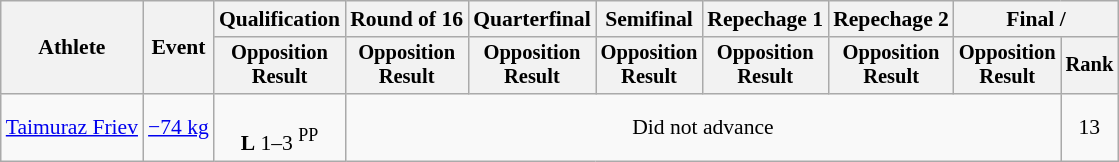<table class="wikitable" style="font-size:90%">
<tr>
<th rowspan=2>Athlete</th>
<th rowspan=2>Event</th>
<th>Qualification</th>
<th>Round of 16</th>
<th>Quarterfinal</th>
<th>Semifinal</th>
<th>Repechage 1</th>
<th>Repechage 2</th>
<th colspan=2>Final / </th>
</tr>
<tr style="font-size: 95%">
<th>Opposition<br>Result</th>
<th>Opposition<br>Result</th>
<th>Opposition<br>Result</th>
<th>Opposition<br>Result</th>
<th>Opposition<br>Result</th>
<th>Opposition<br>Result</th>
<th>Opposition<br>Result</th>
<th>Rank</th>
</tr>
<tr align=center>
<td align=left><a href='#'>Taimuraz Friev</a></td>
<td align=left><a href='#'>−74 kg</a></td>
<td><br><strong>L</strong> 1–3 <sup>PP</sup></td>
<td colspan=6>Did not advance</td>
<td>13</td>
</tr>
</table>
